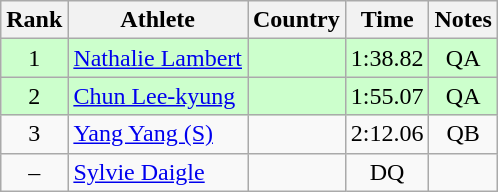<table class="wikitable" style="text-align:center">
<tr>
<th>Rank</th>
<th>Athlete</th>
<th>Country</th>
<th>Time</th>
<th>Notes</th>
</tr>
<tr bgcolor=ccffcc>
<td>1</td>
<td align=left><a href='#'>Nathalie Lambert</a></td>
<td align=left></td>
<td>1:38.82</td>
<td>QA</td>
</tr>
<tr bgcolor=ccffcc>
<td>2</td>
<td align=left><a href='#'>Chun Lee-kyung</a></td>
<td align=left></td>
<td>1:55.07</td>
<td>QA</td>
</tr>
<tr>
<td>3</td>
<td align=left><a href='#'>Yang Yang (S)</a></td>
<td align=left></td>
<td>2:12.06</td>
<td>QB</td>
</tr>
<tr>
<td>–</td>
<td align=left><a href='#'>Sylvie Daigle</a></td>
<td align=left></td>
<td>DQ</td>
<td></td>
</tr>
</table>
